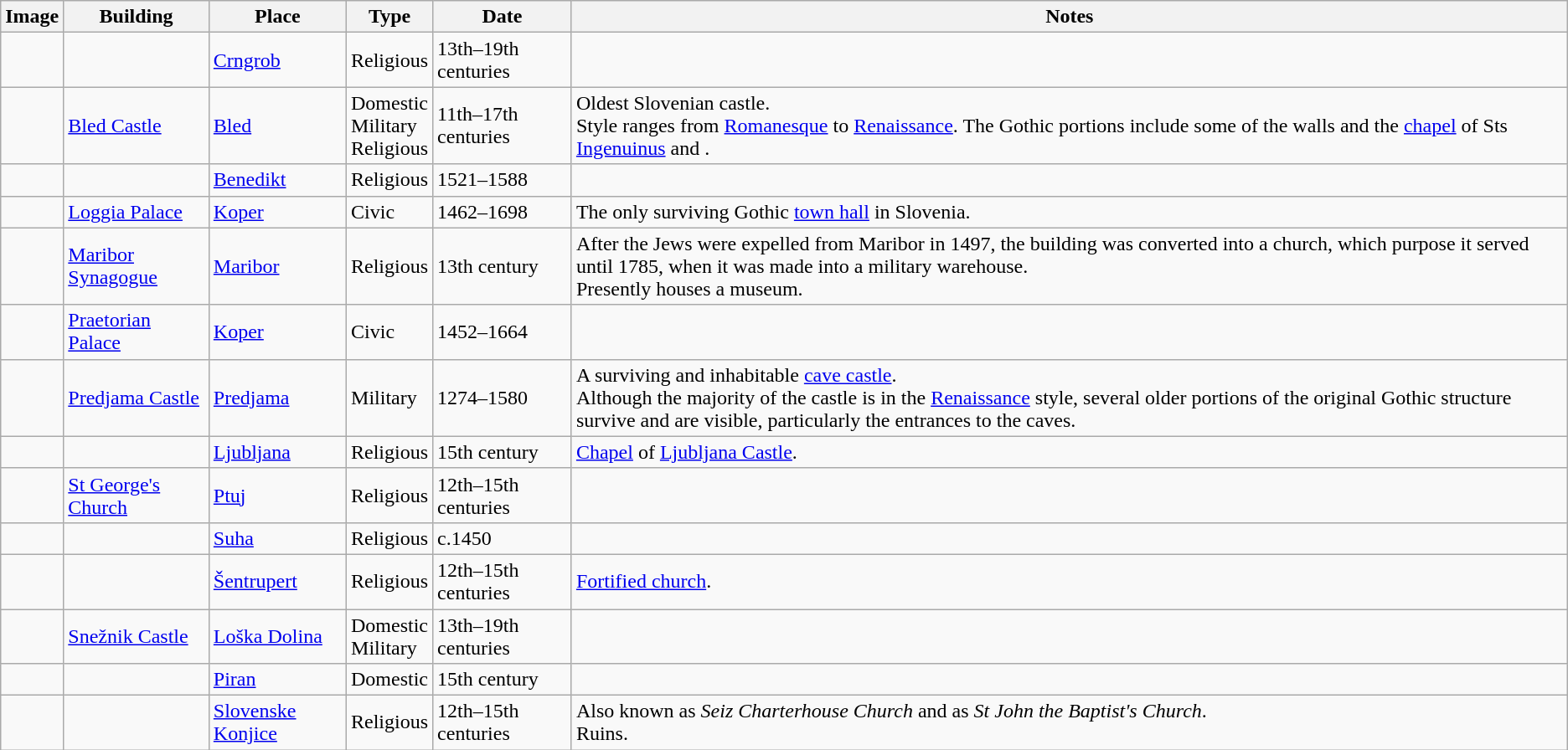<table class="wikitable sortable mw-collapsible mw-collapsed">
<tr>
<th>Image</th>
<th>Building</th>
<th>Place</th>
<th>Type</th>
<th>Date</th>
<th>Notes</th>
</tr>
<tr>
<td></td>
<td></td>
<td><a href='#'>Crngrob</a></td>
<td>Religious</td>
<td>13th–19th centuries</td>
<td></td>
</tr>
<tr>
<td></td>
<td><a href='#'>Bled Castle</a></td>
<td><a href='#'>Bled</a></td>
<td>Domestic<br>Military<br>Religious</td>
<td>11th–17th centuries</td>
<td>Oldest Slovenian castle.<br>Style ranges from <a href='#'>Romanesque</a> to <a href='#'>Renaissance</a>. The Gothic portions include some of the walls and the <a href='#'>chapel</a> of Sts <a href='#'>Ingenuinus</a> and .</td>
</tr>
<tr>
<td></td>
<td></td>
<td><a href='#'>Benedikt</a></td>
<td>Religious</td>
<td>1521–1588</td>
<td></td>
</tr>
<tr>
<td></td>
<td><a href='#'>Loggia Palace</a></td>
<td><a href='#'>Koper</a></td>
<td>Civic</td>
<td>1462–1698</td>
<td>The only surviving Gothic <a href='#'>town hall</a> in Slovenia.</td>
</tr>
<tr>
<td></td>
<td><a href='#'>Maribor Synagogue</a></td>
<td><a href='#'>Maribor</a></td>
<td>Religious</td>
<td>13th century</td>
<td>After the Jews were expelled from Maribor in 1497, the building was converted into a church, which purpose it served until 1785, when it was made into a military warehouse.<br>Presently houses a museum.</td>
</tr>
<tr>
<td></td>
<td><a href='#'>Praetorian Palace</a></td>
<td><a href='#'>Koper</a></td>
<td>Civic</td>
<td>1452–1664</td>
<td></td>
</tr>
<tr>
<td></td>
<td><a href='#'>Predjama Castle</a></td>
<td><a href='#'>Predjama</a></td>
<td>Military</td>
<td>1274–1580</td>
<td>A surviving and inhabitable <a href='#'>cave castle</a>.<br>Although the majority of the castle is in the <a href='#'>Renaissance</a> style, several older portions of the original Gothic structure survive and are visible, particularly the entrances to the caves.</td>
</tr>
<tr>
<td></td>
<td></td>
<td><a href='#'>Ljubljana</a></td>
<td>Religious</td>
<td>15th century</td>
<td><a href='#'>Chapel</a> of <a href='#'>Ljubljana Castle</a>.</td>
</tr>
<tr>
<td></td>
<td><a href='#'>St George's Church</a></td>
<td><a href='#'>Ptuj</a></td>
<td>Religious</td>
<td>12th–15th centuries</td>
<td></td>
</tr>
<tr>
<td></td>
<td></td>
<td><a href='#'>Suha</a></td>
<td>Religious</td>
<td>c.1450</td>
<td></td>
</tr>
<tr>
<td></td>
<td></td>
<td><a href='#'>Šentrupert</a></td>
<td>Religious</td>
<td>12th–15th centuries</td>
<td><a href='#'>Fortified church</a>.</td>
</tr>
<tr>
<td></td>
<td><a href='#'>Snežnik Castle</a></td>
<td><a href='#'>Loška Dolina</a></td>
<td>Domestic<br>Military</td>
<td>13th–19th centuries</td>
<td></td>
</tr>
<tr>
<td></td>
<td></td>
<td><a href='#'>Piran</a></td>
<td>Domestic</td>
<td>15th century</td>
<td></td>
</tr>
<tr>
<td></td>
<td></td>
<td><a href='#'>Slovenske Konjice</a></td>
<td>Religious</td>
<td>12th–15th centuries</td>
<td>Also known as <em>Seiz Charterhouse Church</em> and as <em>St John the Baptist's Church</em>.<br>Ruins.</td>
</tr>
</table>
